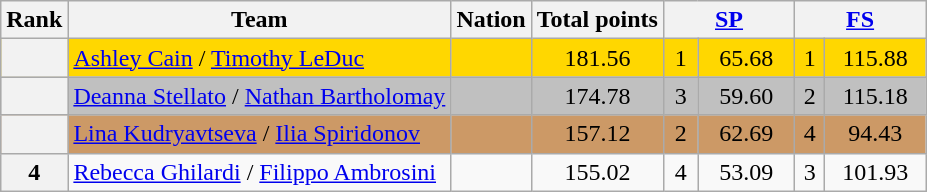<table class="wikitable sortable" style="text-align:left">
<tr>
<th scope="col">Rank</th>
<th scope="col">Team</th>
<th scope="col">Nation</th>
<th scope="col">Total points</th>
<th scope="col" colspan="2" width="80px"><a href='#'>SP</a></th>
<th scope="col" colspan="2" width="80px"><a href='#'>FS</a></th>
</tr>
<tr bgcolor="gold">
<th scope="row"></th>
<td><a href='#'>Ashley Cain</a> / <a href='#'>Timothy LeDuc</a></td>
<td></td>
<td align="center">181.56</td>
<td align="center">1</td>
<td align="center">65.68</td>
<td align="center">1</td>
<td align="center">115.88</td>
</tr>
<tr bgcolor="silver">
<th scope="row"></th>
<td><a href='#'>Deanna Stellato</a> / <a href='#'>Nathan Bartholomay</a></td>
<td></td>
<td align="center">174.78</td>
<td align="center">3</td>
<td align="center">59.60</td>
<td align="center">2</td>
<td align="center">115.18</td>
</tr>
<tr bgcolor="cc9966">
<th scope="row"></th>
<td><a href='#'>Lina Kudryavtseva</a> / <a href='#'>Ilia Spiridonov</a></td>
<td></td>
<td align="center">157.12</td>
<td align="center">2</td>
<td align="center">62.69</td>
<td align="center">4</td>
<td align="center">94.43</td>
</tr>
<tr>
<th scope="row">4</th>
<td><a href='#'>Rebecca Ghilardi</a> / <a href='#'>Filippo Ambrosini</a></td>
<td></td>
<td align="center">155.02</td>
<td align="center">4</td>
<td align="center">53.09</td>
<td align="center">3</td>
<td align="center">101.93</td>
</tr>
</table>
